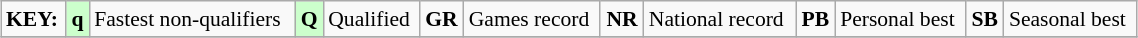<table class="wikitable" style="margin:0.5em auto; font-size:90%;position:relative;" width=60%>
<tr>
<td><strong>KEY:</strong></td>
<td bgcolor=ccffcc align=center><strong>q</strong></td>
<td>Fastest non-qualifiers</td>
<td bgcolor=ccffcc align=center><strong>Q</strong></td>
<td>Qualified</td>
<td align=center><strong>GR</strong></td>
<td>Games record</td>
<td align=center><strong>NR</strong></td>
<td>National record</td>
<td align=center><strong>PB</strong></td>
<td>Personal best</td>
<td align=center><strong>SB</strong></td>
<td>Seasonal best</td>
</tr>
<tr>
</tr>
</table>
